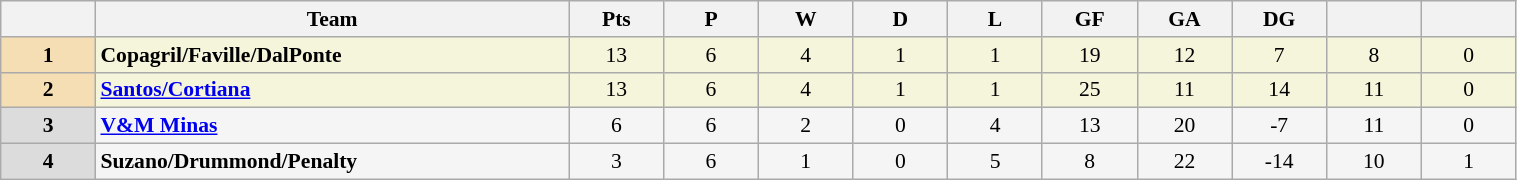<table class="wikitable sortable" style="text-align:center; font-size:90%;width:80%">
<tr>
<th bgcolor=#ffe5b4 width="5%"><span></span></th>
<th bgcolor=#ffe5b4 width="25%"><span>Team</span></th>
<th bgcolor=#ffe5b4 width="5%"><span>Pts</span></th>
<th bgcolor=#ffe5b4 width="5%"><span>P</span></th>
<th bgcolor=#ffe5b4 width="5%"><span>W</span></th>
<th bgcolor=#ffe5b4 width="5%"><span>D</span></th>
<th bgcolor=#ffe5b4 width="5%"><span>L</span></th>
<th bgcolor=#ffe5b4 width="5%"><span>GF</span></th>
<th bgcolor=#ffe5b4 width="5%"><span>GA</span></th>
<th bgcolor=#ffe5b4 width="5%"><span>DG</span></th>
<th bgcolor=#ffe5b4 width="5%"></th>
<th bgcolor=#ffe5b4 width="5%"></th>
</tr>
<tr bgcolor=#f5f5dc>
<td bgcolor=wheat align="center"><strong>1</strong></td>
<td align=left><strong> Copagril/Faville/DalPonte</strong></td>
<td>13</td>
<td>6</td>
<td>4</td>
<td>1</td>
<td>1</td>
<td>19</td>
<td>12</td>
<td>7</td>
<td>8</td>
<td>0</td>
</tr>
<tr bgcolor=#f5f5dc>
<td bgcolor=wheat align="center"><strong>2</strong></td>
<td align=left><strong> <a href='#'>Santos/Cortiana</a></strong></td>
<td>13</td>
<td>6</td>
<td>4</td>
<td>1</td>
<td>1</td>
<td>25</td>
<td>11</td>
<td>14</td>
<td>11</td>
<td>0</td>
</tr>
<tr bgcolor=whitesmoke>
<td bgcolor=#DCDCDC align="center"><strong>3</strong></td>
<td align=left><strong> <a href='#'>V&M Minas</a></strong></td>
<td>6</td>
<td>6</td>
<td>2</td>
<td>0</td>
<td>4</td>
<td>13</td>
<td>20</td>
<td>-7</td>
<td>11</td>
<td>0</td>
</tr>
<tr bgcolor=whitesmoke>
<td bgcolor=#DCDCDC align="center"><strong>4</strong></td>
<td align=left><strong> Suzano/Drummond/Penalty</strong></td>
<td>3</td>
<td>6</td>
<td>1</td>
<td>0</td>
<td>5</td>
<td>8</td>
<td>22</td>
<td>-14</td>
<td>10</td>
<td>1</td>
</tr>
</table>
